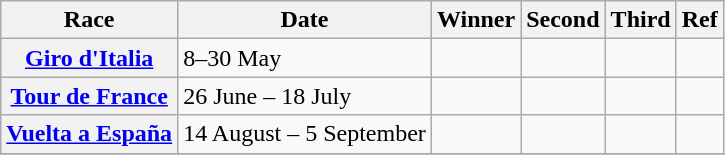<table class="wikitable plainrowheaders">
<tr>
<th>Race</th>
<th>Date</th>
<th>Winner</th>
<th>Second</th>
<th>Third</th>
<th>Ref</th>
</tr>
<tr>
<th scope=row> <a href='#'>Giro d'Italia</a></th>
<td>8–30 May</td>
<td></td>
<td></td>
<td></td>
<td align=center></td>
</tr>
<tr>
<th scope=row> <a href='#'>Tour de France</a></th>
<td>26 June – 18 July</td>
<td></td>
<td></td>
<td></td>
<td align=center></td>
</tr>
<tr>
<th scope=row> <a href='#'>Vuelta a España</a></th>
<td>14 August – 5 September</td>
<td></td>
<td></td>
<td></td>
<td align=center></td>
</tr>
<tr>
</tr>
</table>
